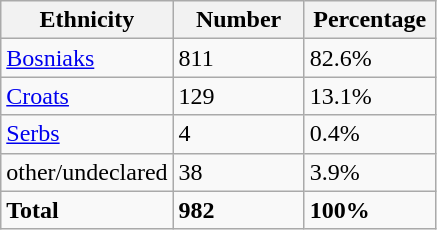<table class="wikitable">
<tr>
<th width="100px">Ethnicity</th>
<th width="80px">Number</th>
<th width="80px">Percentage</th>
</tr>
<tr>
<td><a href='#'>Bosniaks</a></td>
<td>811</td>
<td>82.6%</td>
</tr>
<tr>
<td><a href='#'>Croats</a></td>
<td>129</td>
<td>13.1%</td>
</tr>
<tr>
<td><a href='#'>Serbs</a></td>
<td>4</td>
<td>0.4%</td>
</tr>
<tr>
<td>other/undeclared</td>
<td>38</td>
<td>3.9%</td>
</tr>
<tr>
<td><strong>Total</strong></td>
<td><strong>982</strong></td>
<td><strong>100%</strong></td>
</tr>
</table>
